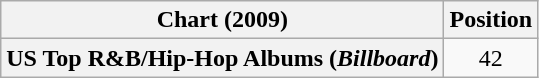<table class="wikitable sortable plainrowheaders">
<tr>
<th scope="col">Chart (2009)</th>
<th scope="col">Position</th>
</tr>
<tr>
<th scope="row">US Top R&B/Hip-Hop Albums (<em>Billboard</em>)</th>
<td style="text-align:center;">42</td>
</tr>
</table>
